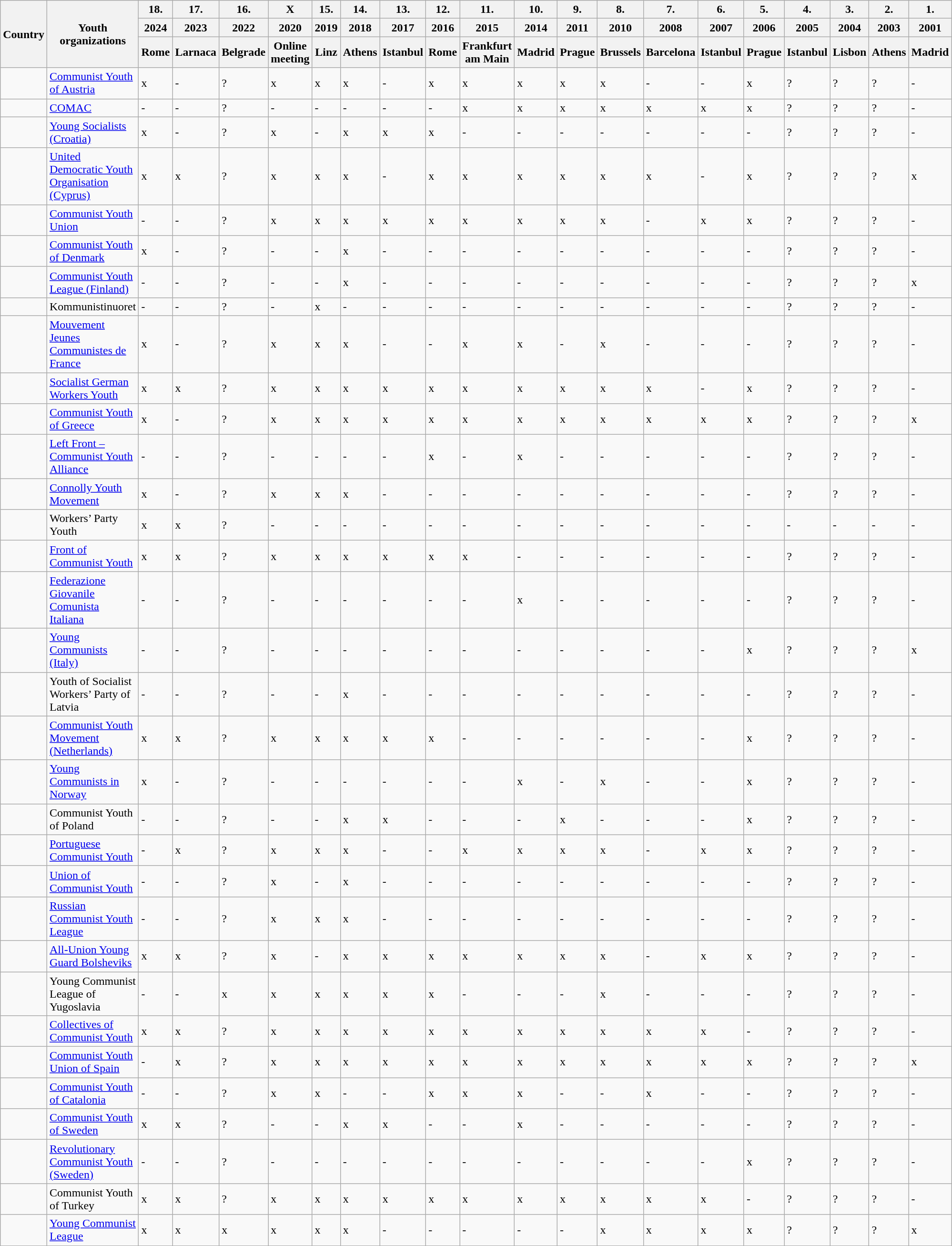<table class="wikitable sortable">
<tr>
<th rowspan="3">Country</th>
<th rowspan="3">Youth organizations</th>
<th>18.</th>
<th>17.</th>
<th>16.</th>
<th>X</th>
<th>15.</th>
<th>14.</th>
<th>13.</th>
<th>12.</th>
<th>11.</th>
<th>10.</th>
<th>9.</th>
<th>8.</th>
<th>7.</th>
<th>6.</th>
<th>5.</th>
<th>4.</th>
<th>3.</th>
<th>2.</th>
<th>1.</th>
</tr>
<tr>
<th>2024</th>
<th>2023</th>
<th>2022</th>
<th>2020</th>
<th>2019</th>
<th>2018</th>
<th>2017</th>
<th>2016</th>
<th>2015</th>
<th>2014</th>
<th>2011</th>
<th>2010</th>
<th>2008</th>
<th>2007</th>
<th>2006</th>
<th>2005</th>
<th>2004</th>
<th>2003</th>
<th>2001</th>
</tr>
<tr>
<th>Rome</th>
<th>Larnaca</th>
<th>Belgrade</th>
<th>Online meeting</th>
<th>Linz</th>
<th>Athens</th>
<th>Istanbul</th>
<th>Rome</th>
<th>Frankfurt am Main</th>
<th>Madrid</th>
<th>Prague</th>
<th>Brussels</th>
<th>Barcelona</th>
<th>Istanbul</th>
<th>Prague</th>
<th>Istanbul</th>
<th>Lisbon</th>
<th>Athens</th>
<th>Madrid</th>
</tr>
<tr>
<td></td>
<td><a href='#'>Communist Youth of Austria</a></td>
<td>x</td>
<td>-</td>
<td>?</td>
<td>x</td>
<td>x</td>
<td>x</td>
<td>-</td>
<td>x</td>
<td>x</td>
<td>x</td>
<td>x</td>
<td>x</td>
<td>-</td>
<td>-</td>
<td>x</td>
<td>?</td>
<td>?</td>
<td>?</td>
<td>-</td>
</tr>
<tr>
<td></td>
<td><a href='#'>COMAC</a></td>
<td>-</td>
<td>-</td>
<td>?</td>
<td>-</td>
<td>-</td>
<td>-</td>
<td>-</td>
<td>-</td>
<td>x</td>
<td>x</td>
<td>x</td>
<td>x</td>
<td>x</td>
<td>x</td>
<td>x</td>
<td>?</td>
<td>?</td>
<td>?</td>
<td>-</td>
</tr>
<tr>
<td></td>
<td><a href='#'>Young Socialists (Croatia)</a></td>
<td>x</td>
<td>-</td>
<td>?</td>
<td>x</td>
<td>-</td>
<td>x</td>
<td>x</td>
<td>x</td>
<td>-</td>
<td>-</td>
<td>-</td>
<td>-</td>
<td>-</td>
<td>-</td>
<td>-</td>
<td>?</td>
<td>?</td>
<td>?</td>
<td>-</td>
</tr>
<tr>
<td></td>
<td><a href='#'>United Democratic Youth Organisation (Cyprus)</a></td>
<td>x</td>
<td>x</td>
<td>?</td>
<td>x</td>
<td>x</td>
<td>x</td>
<td>-</td>
<td>x</td>
<td>x</td>
<td>x</td>
<td>x</td>
<td>x</td>
<td>x</td>
<td>-</td>
<td>x</td>
<td>?</td>
<td>?</td>
<td>?</td>
<td>x</td>
</tr>
<tr>
<td></td>
<td><a href='#'>Communist Youth Union</a></td>
<td>-</td>
<td>-</td>
<td>?</td>
<td>x</td>
<td>x</td>
<td>x</td>
<td>x</td>
<td>x</td>
<td>x</td>
<td>x</td>
<td>x</td>
<td>x</td>
<td>-</td>
<td>x</td>
<td>x</td>
<td>?</td>
<td>?</td>
<td>?</td>
<td>-</td>
</tr>
<tr>
<td></td>
<td><a href='#'>Communist Youth of Denmark</a></td>
<td>x</td>
<td>-</td>
<td>?</td>
<td>-</td>
<td>-</td>
<td>x</td>
<td>-</td>
<td>-</td>
<td>-</td>
<td>-</td>
<td>-</td>
<td>-</td>
<td>-</td>
<td>-</td>
<td>-</td>
<td>?</td>
<td>?</td>
<td>?</td>
<td>-</td>
</tr>
<tr>
<td></td>
<td><a href='#'>Communist Youth League (Finland)</a></td>
<td>-</td>
<td>-</td>
<td>?</td>
<td>-</td>
<td>-</td>
<td>x</td>
<td>-</td>
<td>-</td>
<td>-</td>
<td>-</td>
<td>-</td>
<td>-</td>
<td>-</td>
<td>-</td>
<td>-</td>
<td>?</td>
<td>?</td>
<td>?</td>
<td>x</td>
</tr>
<tr>
<td></td>
<td>Kommunistinuoret</td>
<td>-</td>
<td>-</td>
<td>?</td>
<td>-</td>
<td>x</td>
<td>-</td>
<td>-</td>
<td>-</td>
<td>-</td>
<td>-</td>
<td>-</td>
<td>-</td>
<td>-</td>
<td>-</td>
<td>-</td>
<td>?</td>
<td>?</td>
<td>?</td>
<td>-</td>
</tr>
<tr>
<td></td>
<td><a href='#'>Mouvement Jeunes Communistes de France</a></td>
<td>x</td>
<td>-</td>
<td>?</td>
<td>x</td>
<td>x</td>
<td>x</td>
<td>-</td>
<td>-</td>
<td>x</td>
<td>x</td>
<td>-</td>
<td>x</td>
<td>-</td>
<td>-</td>
<td>-</td>
<td>?</td>
<td>?</td>
<td>?</td>
<td>-</td>
</tr>
<tr>
<td></td>
<td><a href='#'>Socialist German Workers Youth</a></td>
<td>x</td>
<td>x</td>
<td>?</td>
<td>x</td>
<td>x</td>
<td>x</td>
<td>x</td>
<td>x</td>
<td>x</td>
<td>x</td>
<td>x</td>
<td>x</td>
<td>x</td>
<td>-</td>
<td>x</td>
<td>?</td>
<td>?</td>
<td>?</td>
<td>-</td>
</tr>
<tr>
<td></td>
<td><a href='#'>Communist Youth of Greece</a></td>
<td>x</td>
<td>-</td>
<td>?</td>
<td>x</td>
<td>x</td>
<td>x</td>
<td>x</td>
<td>x</td>
<td>x</td>
<td>x</td>
<td>x</td>
<td>x</td>
<td>x</td>
<td>x</td>
<td>x</td>
<td>?</td>
<td>?</td>
<td>?</td>
<td>x</td>
</tr>
<tr>
<td></td>
<td><a href='#'>Left Front – Communist Youth Alliance</a></td>
<td>-</td>
<td>-</td>
<td>?</td>
<td>-</td>
<td>-</td>
<td>-</td>
<td>-</td>
<td>x</td>
<td>-</td>
<td>x</td>
<td>-</td>
<td>-</td>
<td>-</td>
<td>-</td>
<td>-</td>
<td>?</td>
<td>?</td>
<td>?</td>
<td>-</td>
</tr>
<tr>
<td></td>
<td><a href='#'>Connolly Youth Movement</a></td>
<td>x</td>
<td>-</td>
<td>?</td>
<td>x</td>
<td>x</td>
<td>x</td>
<td>-</td>
<td>-</td>
<td>-</td>
<td>-</td>
<td>-</td>
<td>-</td>
<td>-</td>
<td>-</td>
<td>-</td>
<td>?</td>
<td>?</td>
<td>?</td>
<td>-</td>
</tr>
<tr>
<td></td>
<td>Workers’ Party Youth</td>
<td>x</td>
<td>x</td>
<td>?</td>
<td>-</td>
<td>-</td>
<td>-</td>
<td>-</td>
<td>-</td>
<td>-</td>
<td>-</td>
<td>-</td>
<td>-</td>
<td>-</td>
<td>-</td>
<td>-</td>
<td>-</td>
<td>-</td>
<td>-</td>
<td>-</td>
</tr>
<tr>
<td></td>
<td><a href='#'>Front of Communist Youth</a></td>
<td>x</td>
<td>x</td>
<td>?</td>
<td>x</td>
<td>x</td>
<td>x</td>
<td>x</td>
<td>x</td>
<td>x</td>
<td>-</td>
<td>-</td>
<td>-</td>
<td>-</td>
<td>-</td>
<td>-</td>
<td>?</td>
<td>?</td>
<td>?</td>
<td>-</td>
</tr>
<tr>
<td></td>
<td><a href='#'>Federazione Giovanile Comunista Italiana</a></td>
<td>-</td>
<td>-</td>
<td>?</td>
<td>-</td>
<td>-</td>
<td>-</td>
<td>-</td>
<td>-</td>
<td>-</td>
<td>x</td>
<td>-</td>
<td>-</td>
<td>-</td>
<td>-</td>
<td>-</td>
<td>?</td>
<td>?</td>
<td>?</td>
<td>-</td>
</tr>
<tr>
<td></td>
<td><a href='#'>Young Communists (Italy)</a></td>
<td>-</td>
<td>-</td>
<td>?</td>
<td>-</td>
<td>-</td>
<td>-</td>
<td>-</td>
<td>-</td>
<td>-</td>
<td>-</td>
<td>-</td>
<td>-</td>
<td>-</td>
<td>-</td>
<td>x</td>
<td>?</td>
<td>?</td>
<td>?</td>
<td>x</td>
</tr>
<tr>
<td></td>
<td>Youth of Socialist Workers’ Party of Latvia</td>
<td>-</td>
<td>-</td>
<td>?</td>
<td>-</td>
<td>-</td>
<td>x</td>
<td>-</td>
<td>-</td>
<td>-</td>
<td>-</td>
<td>-</td>
<td>-</td>
<td>-</td>
<td>-</td>
<td>-</td>
<td>?</td>
<td>?</td>
<td>?</td>
<td>-</td>
</tr>
<tr>
<td></td>
<td><a href='#'>Communist Youth Movement (Netherlands)</a></td>
<td>x</td>
<td>x</td>
<td>?</td>
<td>x</td>
<td>x</td>
<td>x</td>
<td>x</td>
<td>x</td>
<td>-</td>
<td>-</td>
<td>-</td>
<td>-</td>
<td>-</td>
<td>-</td>
<td>x</td>
<td>?</td>
<td>?</td>
<td>?</td>
<td>-</td>
</tr>
<tr>
<td></td>
<td><a href='#'>Young Communists in Norway</a></td>
<td>x</td>
<td>-</td>
<td>?</td>
<td>-</td>
<td>-</td>
<td>-</td>
<td>-</td>
<td>-</td>
<td>-</td>
<td>x</td>
<td>-</td>
<td>x</td>
<td>-</td>
<td>-</td>
<td>x</td>
<td>?</td>
<td>?</td>
<td>?</td>
<td>-</td>
</tr>
<tr>
<td></td>
<td>Communist Youth of Poland</td>
<td>-</td>
<td>-</td>
<td>?</td>
<td>-</td>
<td>-</td>
<td>x</td>
<td>x</td>
<td>-</td>
<td>-</td>
<td>-</td>
<td>x</td>
<td>-</td>
<td>-</td>
<td>-</td>
<td>x</td>
<td>?</td>
<td>?</td>
<td>?</td>
<td>-</td>
</tr>
<tr>
<td></td>
<td><a href='#'>Portuguese Communist Youth</a></td>
<td>-</td>
<td>x</td>
<td>?</td>
<td>x</td>
<td>x</td>
<td>x</td>
<td>-</td>
<td>-</td>
<td>x</td>
<td>x</td>
<td>x</td>
<td>x</td>
<td>-</td>
<td>x</td>
<td>x</td>
<td>?</td>
<td>?</td>
<td>?</td>
<td>-</td>
</tr>
<tr>
<td></td>
<td><a href='#'>Union of Communist Youth</a></td>
<td>-</td>
<td>-</td>
<td>?</td>
<td>x</td>
<td>-</td>
<td>x</td>
<td>-</td>
<td>-</td>
<td>-</td>
<td>-</td>
<td>-</td>
<td>-</td>
<td>-</td>
<td>-</td>
<td>-</td>
<td>?</td>
<td>?</td>
<td>?</td>
<td>-</td>
</tr>
<tr>
<td></td>
<td><a href='#'>Russian Communist Youth League</a></td>
<td>-</td>
<td>-</td>
<td>?</td>
<td>x</td>
<td>x</td>
<td>x</td>
<td>-</td>
<td>-</td>
<td>-</td>
<td>-</td>
<td>-</td>
<td>-</td>
<td>-</td>
<td>-</td>
<td>-</td>
<td>?</td>
<td>?</td>
<td>?</td>
<td>-</td>
</tr>
<tr>
<td></td>
<td><a href='#'>All-Union Young Guard Bolsheviks</a></td>
<td>x</td>
<td>x</td>
<td>?</td>
<td>x</td>
<td>-</td>
<td>x</td>
<td>x</td>
<td>x</td>
<td>x</td>
<td>x</td>
<td>x</td>
<td>x</td>
<td>-</td>
<td>x</td>
<td>x</td>
<td>?</td>
<td>?</td>
<td>?</td>
<td>-</td>
</tr>
<tr>
<td></td>
<td>Young Communist League of Yugoslavia</td>
<td>-</td>
<td>-</td>
<td>x</td>
<td>x</td>
<td>x</td>
<td>x</td>
<td>x</td>
<td>x</td>
<td>-</td>
<td>-</td>
<td>-</td>
<td>x</td>
<td>-</td>
<td>-</td>
<td>-</td>
<td>?</td>
<td>?</td>
<td>?</td>
<td>-</td>
</tr>
<tr>
<td></td>
<td><a href='#'>Collectives of Communist Youth</a></td>
<td>x</td>
<td>x</td>
<td>?</td>
<td>x</td>
<td>x</td>
<td>x</td>
<td>x</td>
<td>x</td>
<td>x</td>
<td>x</td>
<td>x</td>
<td>x</td>
<td>x</td>
<td>x</td>
<td>-</td>
<td>?</td>
<td>?</td>
<td>?</td>
<td>-</td>
</tr>
<tr>
<td></td>
<td><a href='#'>Communist Youth Union of Spain</a></td>
<td>-</td>
<td>x</td>
<td>?</td>
<td>x</td>
<td>x</td>
<td>x</td>
<td>x</td>
<td>x</td>
<td>x</td>
<td>x</td>
<td>x</td>
<td>x</td>
<td>x</td>
<td>x</td>
<td>x</td>
<td>?</td>
<td>?</td>
<td>?</td>
<td>x</td>
</tr>
<tr>
<td></td>
<td><a href='#'>Communist Youth of Catalonia</a></td>
<td>-</td>
<td>-</td>
<td>?</td>
<td>x</td>
<td>x</td>
<td>-</td>
<td>-</td>
<td>x</td>
<td>x</td>
<td>x</td>
<td>-</td>
<td>-</td>
<td>x</td>
<td>-</td>
<td>-</td>
<td>?</td>
<td>?</td>
<td>?</td>
<td>-</td>
</tr>
<tr>
<td></td>
<td><a href='#'>Communist Youth of Sweden</a></td>
<td>x</td>
<td>x</td>
<td>?</td>
<td>-</td>
<td>-</td>
<td>x</td>
<td>x</td>
<td>-</td>
<td>-</td>
<td>x</td>
<td>-</td>
<td>-</td>
<td>-</td>
<td>-</td>
<td>-</td>
<td>?</td>
<td>?</td>
<td>?</td>
<td>-</td>
</tr>
<tr>
<td></td>
<td><a href='#'>Revolutionary Communist Youth (Sweden)</a></td>
<td>-</td>
<td>-</td>
<td>?</td>
<td>-</td>
<td>-</td>
<td>-</td>
<td>-</td>
<td>-</td>
<td>-</td>
<td>-</td>
<td>-</td>
<td>-</td>
<td>-</td>
<td>-</td>
<td>x</td>
<td>?</td>
<td>?</td>
<td>?</td>
<td>-</td>
</tr>
<tr>
<td></td>
<td>Communist Youth of Turkey</td>
<td>x</td>
<td>x</td>
<td>?</td>
<td>x</td>
<td>x</td>
<td>x</td>
<td>x</td>
<td>x</td>
<td>x</td>
<td>x</td>
<td>x</td>
<td>x</td>
<td>x</td>
<td>x</td>
<td>-</td>
<td>?</td>
<td>?</td>
<td>?</td>
<td>-</td>
</tr>
<tr>
<td></td>
<td><a href='#'>Young Communist League</a></td>
<td>x</td>
<td>x</td>
<td>x</td>
<td>x</td>
<td>x</td>
<td>x</td>
<td>-</td>
<td>-</td>
<td>-</td>
<td>-</td>
<td>-</td>
<td>x</td>
<td>x</td>
<td>x</td>
<td>x</td>
<td>?</td>
<td>?</td>
<td>?</td>
<td>x</td>
</tr>
</table>
